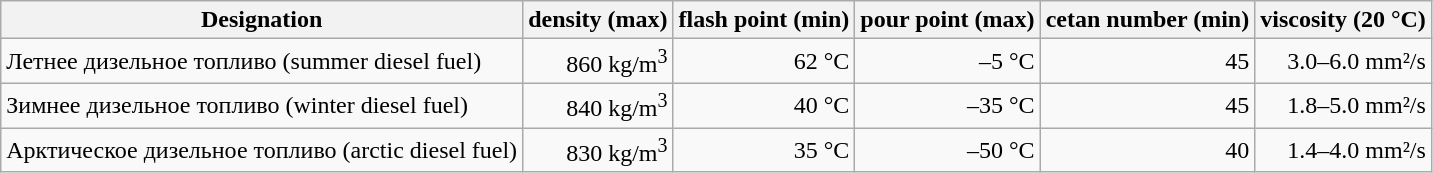<table class="wikitable">
<tr>
<th align=left valign=bottom>Designation</th>
<th align=right>density (max)</th>
<th align=right>flash point (min)</th>
<th align=right>pour point (max)</th>
<th align=right>cetan number (min)</th>
<th align=right>viscosity (20 °C)</th>
</tr>
<tr>
<td>Летнее дизельное топливо (summer diesel fuel)</td>
<td align=right>860 kg/m<sup>3</sup></td>
<td align=right>62 °C</td>
<td align=right>–5 °C</td>
<td align=right>45</td>
<td align=right>3.0–6.0 mm²/s</td>
</tr>
<tr>
<td>Зимнее дизельное топливо (winter diesel fuel)</td>
<td align=right>840 kg/m<sup>3</sup></td>
<td align=right>40 °C</td>
<td align=right>–35 °C</td>
<td align=right>45</td>
<td align=right>1.8–5.0 mm²/s</td>
</tr>
<tr>
<td>Арктическое дизельное топливо (arctic diesel fuel)</td>
<td align=right>830 kg/m<sup>3</sup></td>
<td align=right>35 °C</td>
<td align=right>–50 °C</td>
<td align=right>40</td>
<td align=right>1.4–4.0 mm²/s</td>
</tr>
</table>
